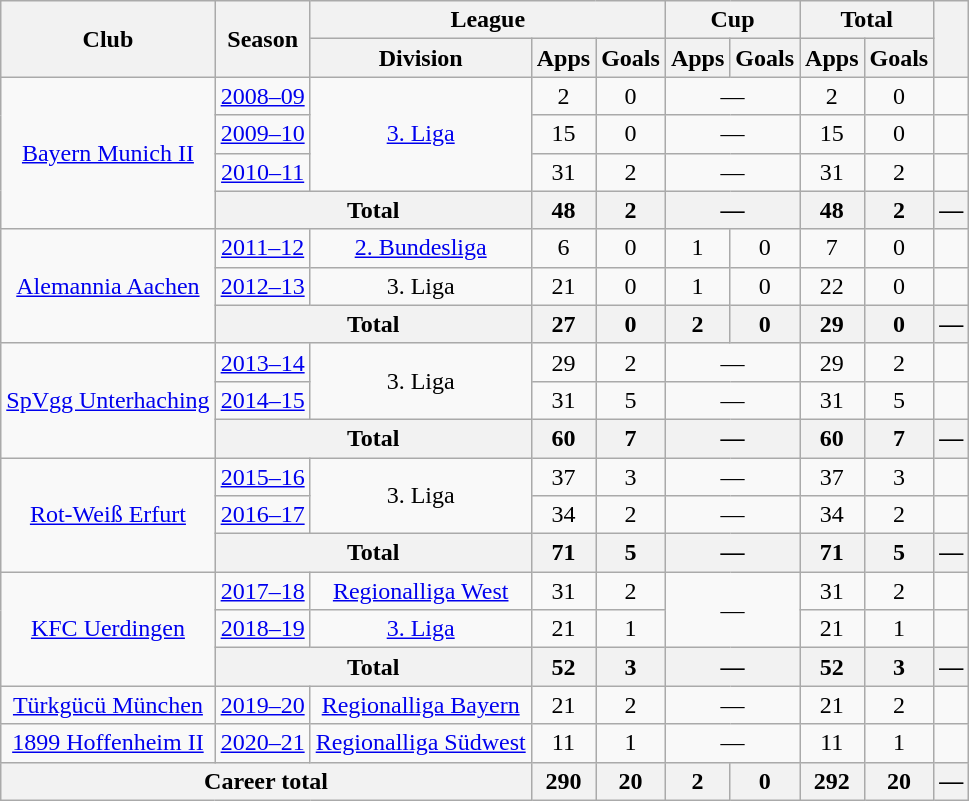<table class="wikitable" style="text-align:center">
<tr>
<th rowspan="2">Club</th>
<th rowspan="2">Season</th>
<th colspan="3">League</th>
<th colspan="2">Cup</th>
<th colspan="2">Total</th>
<th rowspan="2"></th>
</tr>
<tr>
<th>Division</th>
<th>Apps</th>
<th>Goals</th>
<th>Apps</th>
<th>Goals</th>
<th>Apps</th>
<th>Goals</th>
</tr>
<tr>
<td rowspan="4"><a href='#'>Bayern Munich II</a></td>
<td><a href='#'>2008–09</a></td>
<td rowspan="3"><a href='#'>3. Liga</a></td>
<td>2</td>
<td>0</td>
<td colspan="2">—</td>
<td>2</td>
<td>0</td>
<td></td>
</tr>
<tr>
<td><a href='#'>2009–10</a></td>
<td>15</td>
<td>0</td>
<td colspan="2">—</td>
<td>15</td>
<td>0</td>
<td></td>
</tr>
<tr>
<td><a href='#'>2010–11</a></td>
<td>31</td>
<td>2</td>
<td colspan="2">—</td>
<td>31</td>
<td>2</td>
<td></td>
</tr>
<tr>
<th colspan="2">Total</th>
<th>48</th>
<th>2</th>
<th colspan="2">—</th>
<th>48</th>
<th>2</th>
<th>—</th>
</tr>
<tr>
<td rowspan="3"><a href='#'>Alemannia Aachen</a></td>
<td><a href='#'>2011–12</a></td>
<td><a href='#'>2. Bundesliga</a></td>
<td>6</td>
<td>0</td>
<td>1</td>
<td>0</td>
<td>7</td>
<td>0</td>
<td></td>
</tr>
<tr>
<td><a href='#'>2012–13</a></td>
<td>3. Liga</td>
<td>21</td>
<td>0</td>
<td>1</td>
<td>0</td>
<td>22</td>
<td>0</td>
<td></td>
</tr>
<tr>
<th colspan="2">Total</th>
<th>27</th>
<th>0</th>
<th>2</th>
<th>0</th>
<th>29</th>
<th>0</th>
<th>—</th>
</tr>
<tr>
<td rowspan="3"><a href='#'>SpVgg Unterhaching</a></td>
<td><a href='#'>2013–14</a></td>
<td rowspan="2">3. Liga</td>
<td>29</td>
<td>2</td>
<td colspan="2">—</td>
<td>29</td>
<td>2</td>
<td></td>
</tr>
<tr>
<td><a href='#'>2014–15</a></td>
<td>31</td>
<td>5</td>
<td colspan="2">—</td>
<td>31</td>
<td>5</td>
<td></td>
</tr>
<tr>
<th colspan="2">Total</th>
<th>60</th>
<th>7</th>
<th colspan="2">—</th>
<th>60</th>
<th>7</th>
<th>—</th>
</tr>
<tr>
<td rowspan="3"><a href='#'>Rot-Weiß Erfurt</a></td>
<td><a href='#'>2015–16</a></td>
<td rowspan="2">3. Liga</td>
<td>37</td>
<td>3</td>
<td colspan="2">—</td>
<td>37</td>
<td>3</td>
<td></td>
</tr>
<tr>
<td><a href='#'>2016–17</a></td>
<td>34</td>
<td>2</td>
<td colspan="2">—</td>
<td>34</td>
<td>2</td>
<td></td>
</tr>
<tr>
<th colspan="2">Total</th>
<th>71</th>
<th>5</th>
<th colspan="2">—</th>
<th>71</th>
<th>5</th>
<th>—</th>
</tr>
<tr>
<td rowspan="3"><a href='#'>KFC Uerdingen</a></td>
<td><a href='#'>2017–18</a></td>
<td><a href='#'>Regionalliga West</a></td>
<td>31</td>
<td>2</td>
<td rowspan="2" colspan="2">—</td>
<td>31</td>
<td>2</td>
<td></td>
</tr>
<tr>
<td><a href='#'>2018–19</a></td>
<td><a href='#'>3. Liga</a></td>
<td>21</td>
<td>1</td>
<td>21</td>
<td>1</td>
<td></td>
</tr>
<tr>
<th colspan="2">Total</th>
<th>52</th>
<th>3</th>
<th colspan="2">—</th>
<th>52</th>
<th>3</th>
<th>—</th>
</tr>
<tr>
<td><a href='#'>Türkgücü München</a></td>
<td><a href='#'>2019–20</a></td>
<td><a href='#'>Regionalliga Bayern</a></td>
<td>21</td>
<td>2</td>
<td colspan="2">—</td>
<td>21</td>
<td>2</td>
<td></td>
</tr>
<tr>
<td><a href='#'>1899 Hoffenheim II</a></td>
<td><a href='#'>2020–21</a></td>
<td><a href='#'>Regionalliga Südwest</a></td>
<td>11</td>
<td>1</td>
<td colspan="2">—</td>
<td>11</td>
<td>1</td>
<td></td>
</tr>
<tr>
<th colspan="3">Career total</th>
<th>290</th>
<th>20</th>
<th>2</th>
<th>0</th>
<th>292</th>
<th>20</th>
<th>—</th>
</tr>
</table>
